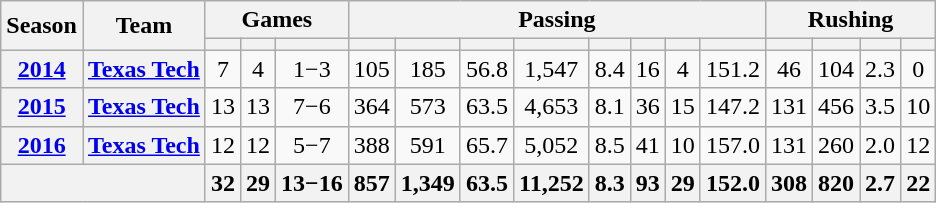<table class="wikitable" style="text-align:center;">
<tr>
<th rowspan="2">Season</th>
<th rowspan="2">Team</th>
<th colspan="3">Games</th>
<th colspan="8">Passing</th>
<th colspan="4">Rushing</th>
</tr>
<tr>
<th></th>
<th></th>
<th></th>
<th></th>
<th></th>
<th></th>
<th></th>
<th></th>
<th></th>
<th></th>
<th></th>
<th></th>
<th></th>
<th></th>
<th></th>
</tr>
<tr>
<th><a href='#'>2014</a></th>
<th><a href='#'>Texas Tech</a></th>
<td>7</td>
<td>4</td>
<td>1−3</td>
<td>105</td>
<td>185</td>
<td>56.8</td>
<td>1,547</td>
<td>8.4</td>
<td>16</td>
<td>4</td>
<td>151.2</td>
<td>46</td>
<td>104</td>
<td>2.3</td>
<td>0</td>
</tr>
<tr>
<th><a href='#'>2015</a></th>
<th><a href='#'>Texas Tech</a></th>
<td>13</td>
<td>13</td>
<td>7−6</td>
<td>364</td>
<td>573</td>
<td>63.5</td>
<td>4,653</td>
<td>8.1</td>
<td>36</td>
<td>15</td>
<td>147.2</td>
<td>131</td>
<td>456</td>
<td>3.5</td>
<td>10</td>
</tr>
<tr>
<th><a href='#'>2016</a></th>
<th><a href='#'>Texas Tech</a></th>
<td>12</td>
<td>12</td>
<td>5−7</td>
<td>388</td>
<td>591</td>
<td>65.7</td>
<td>5,052</td>
<td>8.5</td>
<td>41</td>
<td>10</td>
<td>157.0</td>
<td>131</td>
<td>260</td>
<td>2.0</td>
<td>12</td>
</tr>
<tr>
<th colspan="2"></th>
<th>32</th>
<th>29</th>
<th>13−16</th>
<th>857</th>
<th>1,349</th>
<th>63.5</th>
<th>11,252</th>
<th>8.3</th>
<th>93</th>
<th>29</th>
<th>152.0</th>
<th>308</th>
<th>820</th>
<th>2.7</th>
<th>22</th>
</tr>
</table>
